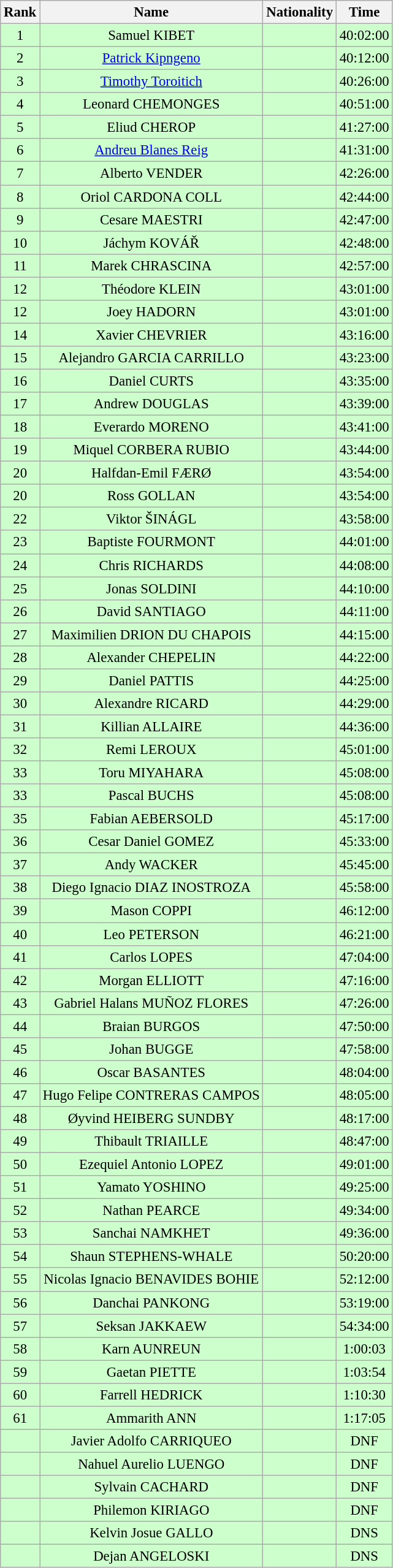<table class="wikitable sortable" style="text-align:center;font-size:95%">
<tr>
<th>Rank</th>
<th>Name</th>
<th>Nationality</th>
<th>Time</th>
</tr>
<tr bgcolor=ccffcc>
<td>1</td>
<td>Samuel KIBET</td>
<td></td>
<td>40:02:00</td>
</tr>
<tr bgcolor=ccffcc>
<td>2</td>
<td><a href='#'>Patrick Kipngeno</a></td>
<td></td>
<td>40:12:00</td>
</tr>
<tr bgcolor=ccffcc>
<td>3</td>
<td><a href='#'>Timothy Toroitich</a></td>
<td></td>
<td>40:26:00</td>
</tr>
<tr bgcolor=ccffcc>
<td>4</td>
<td>Leonard CHEMONGES</td>
<td></td>
<td>40:51:00</td>
</tr>
<tr bgcolor=ccffcc>
<td>5</td>
<td>Eliud CHEROP</td>
<td></td>
<td>41:27:00</td>
</tr>
<tr bgcolor=ccffcc>
<td>6</td>
<td><a href='#'>Andreu Blanes Reig</a></td>
<td></td>
<td>41:31:00</td>
</tr>
<tr bgcolor=ccffcc>
<td>7</td>
<td>Alberto VENDER</td>
<td></td>
<td>42:26:00</td>
</tr>
<tr bgcolor=ccffcc>
<td>8</td>
<td>Oriol CARDONA COLL</td>
<td></td>
<td>42:44:00</td>
</tr>
<tr bgcolor=ccffcc>
<td>9</td>
<td>Cesare MAESTRI</td>
<td></td>
<td>42:47:00</td>
</tr>
<tr bgcolor=ccffcc>
<td>10</td>
<td>Jáchym KOVÁŘ</td>
<td></td>
<td>42:48:00</td>
</tr>
<tr bgcolor=ccffcc>
<td>11</td>
<td>Marek CHRASCINA</td>
<td></td>
<td>42:57:00</td>
</tr>
<tr bgcolor=ccffcc>
<td>12</td>
<td>Théodore KLEIN</td>
<td></td>
<td>43:01:00</td>
</tr>
<tr bgcolor=ccffcc>
<td>12</td>
<td>Joey HADORN</td>
<td></td>
<td>43:01:00</td>
</tr>
<tr bgcolor=ccffcc>
<td>14</td>
<td>Xavier CHEVRIER</td>
<td></td>
<td>43:16:00</td>
</tr>
<tr bgcolor=ccffcc>
<td>15</td>
<td>Alejandro GARCIA CARRILLO</td>
<td></td>
<td>43:23:00</td>
</tr>
<tr bgcolor=ccffcc>
<td>16</td>
<td>Daniel CURTS</td>
<td></td>
<td>43:35:00</td>
</tr>
<tr bgcolor=ccffcc>
<td>17</td>
<td>Andrew DOUGLAS</td>
<td></td>
<td>43:39:00</td>
</tr>
<tr bgcolor=ccffcc>
<td>18</td>
<td>Everardo MORENO</td>
<td></td>
<td>43:41:00</td>
</tr>
<tr bgcolor=ccffcc>
<td>19</td>
<td>Miquel CORBERA RUBIO</td>
<td></td>
<td>43:44:00</td>
</tr>
<tr bgcolor=ccffcc>
<td>20</td>
<td>Halfdan-Emil FÆRØ</td>
<td></td>
<td>43:54:00</td>
</tr>
<tr bgcolor=ccffcc>
<td>20</td>
<td>Ross GOLLAN</td>
<td></td>
<td>43:54:00</td>
</tr>
<tr bgcolor=ccffcc>
<td>22</td>
<td>Viktor ŠINÁGL</td>
<td></td>
<td>43:58:00</td>
</tr>
<tr bgcolor=ccffcc>
<td>23</td>
<td>Baptiste FOURMONT</td>
<td></td>
<td>44:01:00</td>
</tr>
<tr bgcolor=ccffcc>
<td>24</td>
<td>Chris RICHARDS</td>
<td></td>
<td>44:08:00</td>
</tr>
<tr bgcolor=ccffcc>
<td>25</td>
<td>Jonas SOLDINI</td>
<td></td>
<td>44:10:00</td>
</tr>
<tr bgcolor=ccffcc>
<td>26</td>
<td>David SANTIAGO</td>
<td></td>
<td>44:11:00</td>
</tr>
<tr bgcolor=ccffcc>
<td>27</td>
<td>Maximilien DRION DU CHAPOIS</td>
<td></td>
<td>44:15:00</td>
</tr>
<tr bgcolor=ccffcc>
<td>28</td>
<td>Alexander CHEPELIN</td>
<td></td>
<td>44:22:00</td>
</tr>
<tr bgcolor=ccffcc>
<td>29</td>
<td>Daniel PATTIS</td>
<td></td>
<td>44:25:00</td>
</tr>
<tr bgcolor=ccffcc>
<td>30</td>
<td>Alexandre RICARD</td>
<td></td>
<td>44:29:00</td>
</tr>
<tr bgcolor=ccffcc>
<td>31</td>
<td>Killian ALLAIRE</td>
<td></td>
<td>44:36:00</td>
</tr>
<tr bgcolor=ccffcc>
<td>32</td>
<td>Remi LEROUX</td>
<td></td>
<td>45:01:00</td>
</tr>
<tr bgcolor=ccffcc>
<td>33</td>
<td>Toru MIYAHARA</td>
<td></td>
<td>45:08:00</td>
</tr>
<tr bgcolor=ccffcc>
<td>33</td>
<td>Pascal BUCHS</td>
<td></td>
<td>45:08:00</td>
</tr>
<tr bgcolor=ccffcc>
<td>35</td>
<td>Fabian AEBERSOLD</td>
<td></td>
<td>45:17:00</td>
</tr>
<tr bgcolor=ccffcc>
<td>36</td>
<td>Cesar Daniel GOMEZ</td>
<td></td>
<td>45:33:00</td>
</tr>
<tr bgcolor=ccffcc>
<td>37</td>
<td>Andy WACKER</td>
<td></td>
<td>45:45:00</td>
</tr>
<tr bgcolor=ccffcc>
<td>38</td>
<td>Diego Ignacio DIAZ INOSTROZA</td>
<td></td>
<td>45:58:00</td>
</tr>
<tr bgcolor=ccffcc>
<td>39</td>
<td>Mason COPPI</td>
<td></td>
<td>46:12:00</td>
</tr>
<tr bgcolor=ccffcc>
<td>40</td>
<td>Leo PETERSON</td>
<td></td>
<td>46:21:00</td>
</tr>
<tr bgcolor=ccffcc>
<td>41</td>
<td>Carlos LOPES</td>
<td></td>
<td>47:04:00</td>
</tr>
<tr bgcolor=ccffcc>
<td>42</td>
<td>Morgan ELLIOTT</td>
<td></td>
<td>47:16:00</td>
</tr>
<tr bgcolor=ccffcc>
<td>43</td>
<td>Gabriel Halans MUÑOZ FLORES</td>
<td></td>
<td>47:26:00</td>
</tr>
<tr bgcolor=ccffcc>
<td>44</td>
<td>Braian BURGOS</td>
<td></td>
<td>47:50:00</td>
</tr>
<tr bgcolor=ccffcc>
<td>45</td>
<td>Johan BUGGE</td>
<td></td>
<td>47:58:00</td>
</tr>
<tr bgcolor=ccffcc>
<td>46</td>
<td>Oscar BASANTES</td>
<td></td>
<td>48:04:00</td>
</tr>
<tr bgcolor=ccffcc>
<td>47</td>
<td>Hugo Felipe CONTRERAS CAMPOS</td>
<td></td>
<td>48:05:00</td>
</tr>
<tr bgcolor=ccffcc>
<td>48</td>
<td>Øyvind HEIBERG SUNDBY</td>
<td></td>
<td>48:17:00</td>
</tr>
<tr bgcolor=ccffcc>
<td>49</td>
<td>Thibault TRIAILLE</td>
<td></td>
<td>48:47:00</td>
</tr>
<tr bgcolor=ccffcc>
<td>50</td>
<td>Ezequiel Antonio LOPEZ</td>
<td></td>
<td>49:01:00</td>
</tr>
<tr bgcolor=ccffcc>
<td>51</td>
<td>Yamato YOSHINO</td>
<td></td>
<td>49:25:00</td>
</tr>
<tr bgcolor=ccffcc>
<td>52</td>
<td>Nathan PEARCE</td>
<td></td>
<td>49:34:00</td>
</tr>
<tr bgcolor=ccffcc>
<td>53</td>
<td>Sanchai NAMKHET</td>
<td></td>
<td>49:36:00</td>
</tr>
<tr bgcolor=ccffcc>
<td>54</td>
<td>Shaun STEPHENS-WHALE</td>
<td></td>
<td>50:20:00</td>
</tr>
<tr bgcolor=ccffcc>
<td>55</td>
<td>Nicolas Ignacio BENAVIDES BOHIE</td>
<td></td>
<td>52:12:00</td>
</tr>
<tr bgcolor=ccffcc>
<td>56</td>
<td>Danchai PANKONG</td>
<td></td>
<td>53:19:00</td>
</tr>
<tr bgcolor=ccffcc>
<td>57</td>
<td>Seksan JAKKAEW</td>
<td></td>
<td>54:34:00</td>
</tr>
<tr bgcolor=ccffcc>
<td>58</td>
<td>Karn AUNREUN</td>
<td></td>
<td>1:00:03</td>
</tr>
<tr bgcolor=ccffcc>
<td>59</td>
<td>Gaetan PIETTE</td>
<td></td>
<td>1:03:54</td>
</tr>
<tr bgcolor=ccffcc>
<td>60</td>
<td>Farrell HEDRICK</td>
<td></td>
<td>1:10:30</td>
</tr>
<tr bgcolor=ccffcc>
<td>61</td>
<td>Ammarith ANN</td>
<td></td>
<td>1:17:05</td>
</tr>
<tr bgcolor=ccffcc>
<td></td>
<td>Javier Adolfo CARRIQUEO</td>
<td></td>
<td>DNF</td>
</tr>
<tr bgcolor=ccffcc>
<td></td>
<td>Nahuel Aurelio LUENGO</td>
<td></td>
<td>DNF</td>
</tr>
<tr bgcolor=ccffcc>
<td></td>
<td>Sylvain CACHARD</td>
<td></td>
<td>DNF</td>
</tr>
<tr bgcolor=ccffcc>
<td></td>
<td>Philemon KIRIAGO</td>
<td></td>
<td>DNF</td>
</tr>
<tr bgcolor=ccffcc>
<td></td>
<td>Kelvin Josue GALLO</td>
<td></td>
<td>DNS</td>
</tr>
<tr bgcolor=ccffcc>
<td></td>
<td>Dejan ANGELOSKI</td>
<td></td>
<td>DNS</td>
</tr>
</table>
